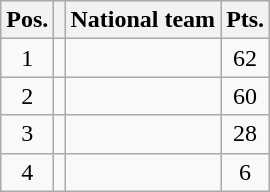<table class=wikitable>
<tr>
<th>Pos.</th>
<th></th>
<th>National team</th>
<th>Pts.</th>
</tr>
<tr align=center >
<td>1</td>
<td></td>
<td align=left></td>
<td>62</td>
</tr>
<tr align=center >
<td>2</td>
<td></td>
<td align=left></td>
<td>60</td>
</tr>
<tr align=center>
<td>3</td>
<td></td>
<td align=left></td>
<td>28</td>
</tr>
<tr align=center>
<td>4</td>
<td></td>
<td align=left></td>
<td>6</td>
</tr>
</table>
